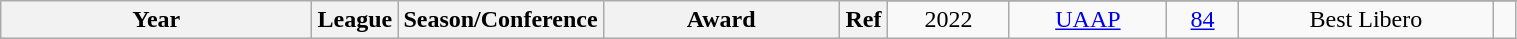<table class="wikitable sortable" style="text-align:center" width="80%">
<tr>
<th style="width:200px;" rowspan="2">Year</th>
<th style="width:50px;" rowspan="2">League</th>
<th style="width:50px;" rowspan="2">Season/Conference</th>
<th style="width:150px;" rowspan="2">Award</th>
<th style="width:25px;" rowspan="2">Ref</th>
</tr>
<tr align=center>
<td>2022</td>
<td><a href='#'> UAAP</a></td>
<td><a href='#'>84</a></td>
<td>Best Libero</td>
<td></td>
</tr>
</table>
